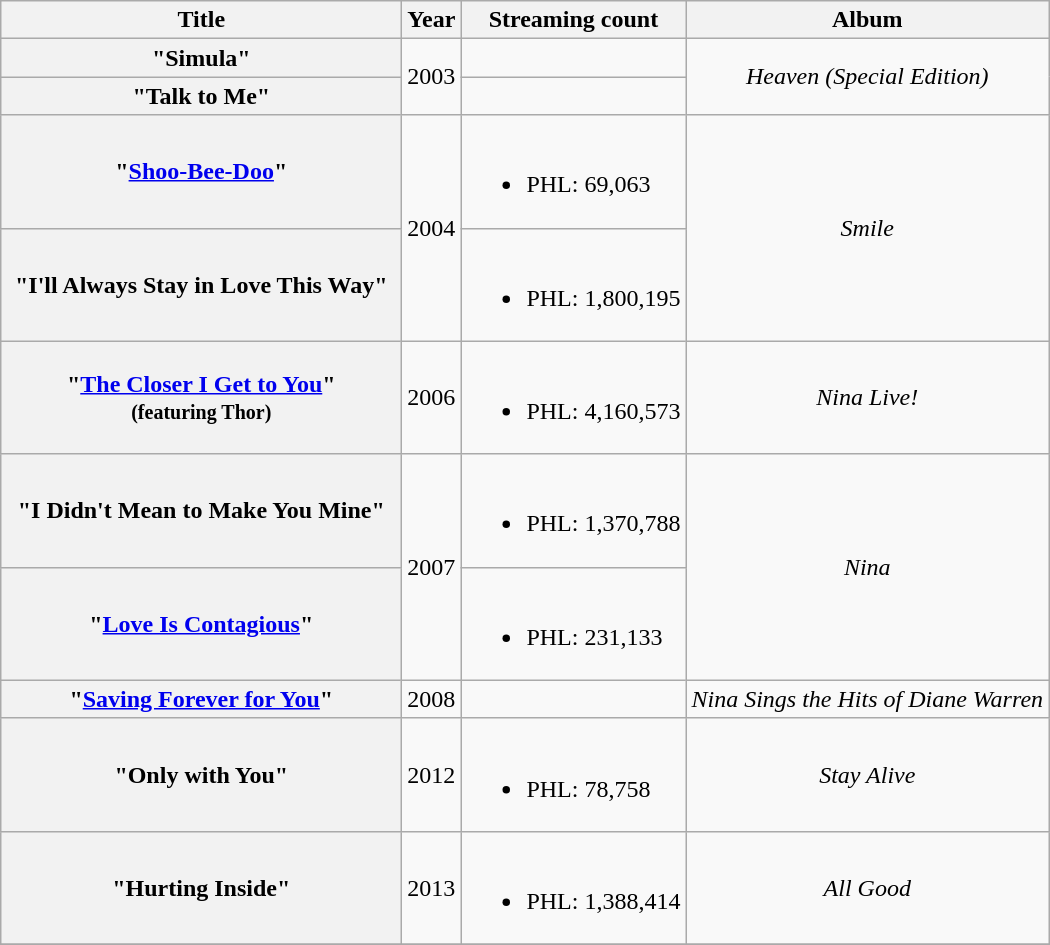<table class="wikitable plainrowheaders">
<tr>
<th scope="col" width="260">Title</th>
<th scope="col">Year</th>
<th scope="col">Streaming count</th>
<th scope="col">Album</th>
</tr>
<tr>
<th scope="row">"Simula"</th>
<td rowspan="2">2003</td>
<td></td>
<td align="center" rowspan="2"><em>Heaven (Special Edition)</em></td>
</tr>
<tr>
<th scope="row">"Talk to Me"</th>
<td></td>
</tr>
<tr>
<th scope="row">"<a href='#'>Shoo-Bee-Doo</a>"</th>
<td rowspan="2">2004</td>
<td><br><ul><li>PHL: 69,063</li></ul></td>
<td align="center" rowspan="2"><em>Smile</em></td>
</tr>
<tr>
<th scope="row">"I'll Always Stay in Love This Way"</th>
<td><br><ul><li>PHL: 1,800,195</li></ul></td>
</tr>
<tr>
<th scope="row">"<a href='#'>The Closer I Get to You</a>"<br><small>(featuring Thor)</small></th>
<td>2006</td>
<td><br><ul><li>PHL: 4,160,573</li></ul></td>
<td align="center"><em>Nina Live!</em></td>
</tr>
<tr>
<th scope="row">"I Didn't Mean to Make You Mine"</th>
<td rowspan="2">2007</td>
<td><br><ul><li>PHL: 1,370,788</li></ul></td>
<td align="center" rowspan="2"><em>Nina</em></td>
</tr>
<tr>
<th scope="row">"<a href='#'>Love Is Contagious</a>"</th>
<td><br><ul><li>PHL: 231,133</li></ul></td>
</tr>
<tr>
<th scope="row">"<a href='#'>Saving Forever for You</a>"</th>
<td>2008</td>
<td></td>
<td align="center"><em>Nina Sings the Hits of Diane Warren</em></td>
</tr>
<tr>
<th scope="row">"Only with You"</th>
<td>2012</td>
<td><br><ul><li>PHL: 78,758</li></ul></td>
<td align="center"><em>Stay Alive</em></td>
</tr>
<tr>
<th scope="row">"Hurting Inside"</th>
<td>2013</td>
<td><br><ul><li>PHL: 1,388,414</li></ul></td>
<td align="center"><em>All Good</em></td>
</tr>
<tr>
</tr>
</table>
